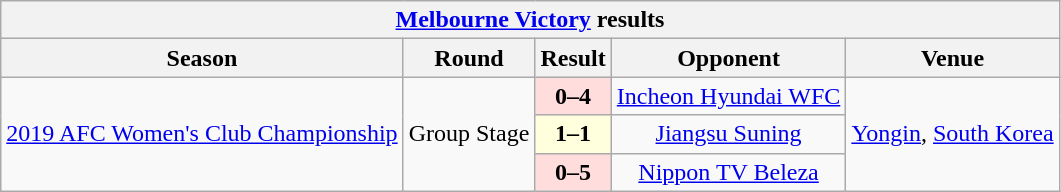<table class="wikitable" style="text-align:">
<tr>
<th colspan="5"><a href='#'>Melbourne Victory</a> results</th>
</tr>
<tr>
<th>Season</th>
<th>Round</th>
<th>Result</th>
<th>Opponent</th>
<th>Venue</th>
</tr>
<tr align="center">
<td rowspan="3"><a href='#'>2019 AFC Women's Club Championship</a></td>
<td rowspan="3">Group Stage</td>
<td bgcolor="#ffdddd"><strong>0–4</strong></td>
<td> <a href='#'>Incheon Hyundai WFC</a></td>
<td rowspan="3"><a href='#'>Yongin</a>, <a href='#'>South Korea</a></td>
</tr>
<tr align="center">
<td bgcolor="#ffffdd"><strong>1–1</strong></td>
<td> <a href='#'>Jiangsu Suning</a></td>
</tr>
<tr align="center">
<td bgcolor="#ffdddd"><strong>0–5</strong></td>
<td> <a href='#'>Nippon TV Beleza</a></td>
</tr>
</table>
